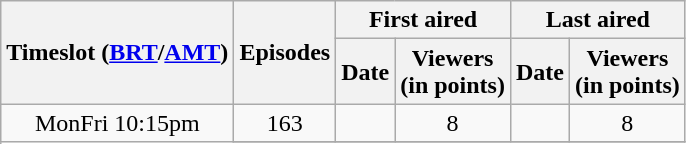<table class="wikitable" style="text-align: center">
<tr>
<th scope="col" rowspan="2">Timeslot (<a href='#'>BRT</a>/<a href='#'>AMT</a>)</th>
<th scope="col" rowspan="2" colspan="1">Episodes</th>
<th scope="col" colspan="2">First aired</th>
<th scope="col" colspan="2">Last aired</th>
</tr>
<tr>
<th scope="col">Date</th>
<th scope="col">Viewers<br>(in points)</th>
<th scope="col">Date</th>
<th scope="col">Viewers<br>(in points)</th>
</tr>
<tr>
<td rowspan="2">MonFri 10:15pm</td>
<td rowspan="1">163</td>
<td></td>
<td rowspan="1">8</td>
<td></td>
<td rowspan="1">8</td>
</tr>
<tr>
</tr>
</table>
